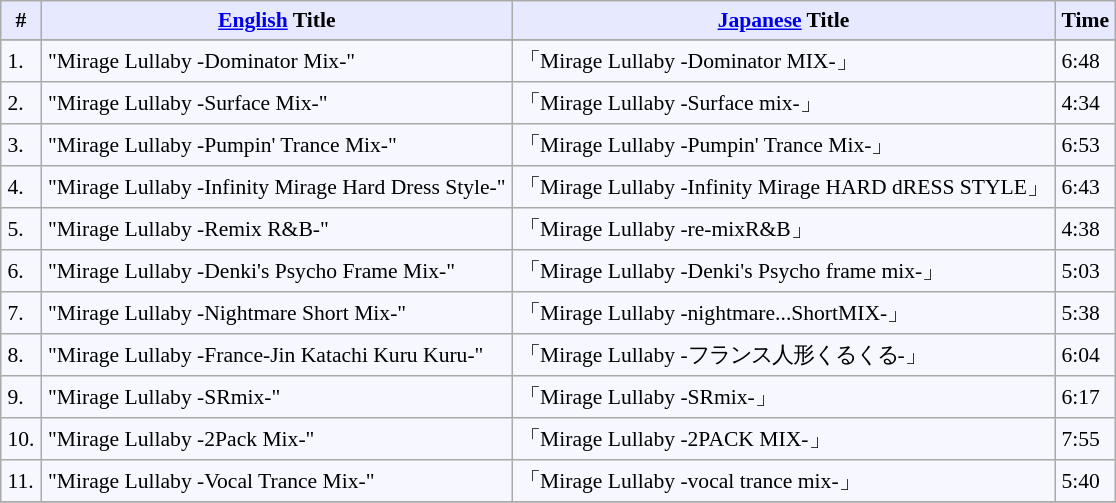<table border="" cellpadding="4" cellspacing="0" style="border: 1px #aaaaaa solid; border-collapse: collapse; padding: 0.2em; margin: 1em 1em 1em 0; background: #f7f8ff; font-size:0.9em">
<tr valign="middle" bgcolor="#e6e9ff">
<th rowspan="1">#</th>
<th rowspan="1"><a href='#'>English</a> Title</th>
<th colspan="1"><a href='#'>Japanese</a> Title</th>
<th rowspan="1">Time</th>
</tr>
<tr bgcolor="#e6e9ff">
</tr>
<tr>
<td>1.</td>
<td>"Mirage Lullaby -Dominator Mix-"</td>
<td>「Mirage Lullaby -Dominator MIX-」</td>
<td>6:48</td>
</tr>
<tr>
<td>2.</td>
<td>"Mirage Lullaby -Surface Mix-"</td>
<td>「Mirage Lullaby -Surface mix-」</td>
<td>4:34</td>
</tr>
<tr>
<td>3.</td>
<td>"Mirage Lullaby -Pumpin' Trance Mix-"</td>
<td>「Mirage Lullaby -Pumpin' Trance Mix-」</td>
<td>6:53</td>
</tr>
<tr>
<td>4.</td>
<td>"Mirage Lullaby -Infinity Mirage Hard Dress Style-"</td>
<td>「Mirage Lullaby -Infinity Mirage HARD dRESS STYLE」</td>
<td>6:43</td>
</tr>
<tr>
<td>5.</td>
<td>"Mirage Lullaby -Remix R&B-"</td>
<td>「Mirage Lullaby -re-mixR&B」</td>
<td>4:38</td>
</tr>
<tr>
<td>6.</td>
<td>"Mirage Lullaby -Denki's Psycho Frame Mix-"</td>
<td>「Mirage Lullaby -Denki's Psycho frame mix-」</td>
<td>5:03</td>
</tr>
<tr>
<td>7.</td>
<td>"Mirage Lullaby -Nightmare Short Mix-"</td>
<td>「Mirage Lullaby -nightmare...ShortMIX-」</td>
<td>5:38</td>
</tr>
<tr>
<td>8.</td>
<td>"Mirage Lullaby -France-Jin Katachi Kuru Kuru-"</td>
<td>「Mirage Lullaby -フランス人形くるくる-」</td>
<td>6:04</td>
</tr>
<tr>
<td>9.</td>
<td>"Mirage Lullaby -SRmix-"</td>
<td>「Mirage Lullaby -SRmix-」</td>
<td>6:17</td>
</tr>
<tr>
<td>10.</td>
<td>"Mirage Lullaby -2Pack Mix-"</td>
<td>「Mirage Lullaby -2PACK MIX-」</td>
<td>7:55</td>
</tr>
<tr>
<td>11.</td>
<td>"Mirage Lullaby -Vocal Trance Mix-"</td>
<td>「Mirage Lullaby -vocal trance mix-」</td>
<td>5:40</td>
</tr>
<tr>
</tr>
</table>
